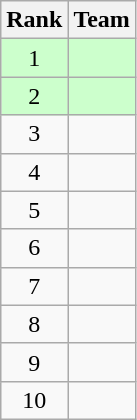<table class=wikitable style="text-align: center;">
<tr>
<th>Rank</th>
<th>Team</th>
</tr>
<tr style="background: #CCFFCC;">
<td>1</td>
<td style="text-align: left;"><strong></strong></td>
</tr>
<tr style="background: #CCFFCC;">
<td>2</td>
<td style="text-align: left;"><strong></strong></td>
</tr>
<tr>
<td>3</td>
<td style="text-align: left;"></td>
</tr>
<tr>
<td>4</td>
<td style="text-align: left;"></td>
</tr>
<tr>
<td>5</td>
<td style="text-align: left;"></td>
</tr>
<tr>
<td>6</td>
<td style="text-align: left;"></td>
</tr>
<tr>
<td>7</td>
<td style="text-align: left;"></td>
</tr>
<tr>
<td>8</td>
<td style="text-align: left;"></td>
</tr>
<tr>
<td>9</td>
<td style="text-align: left;"></td>
</tr>
<tr>
<td>10</td>
<td style="text-align: left;"></td>
</tr>
</table>
